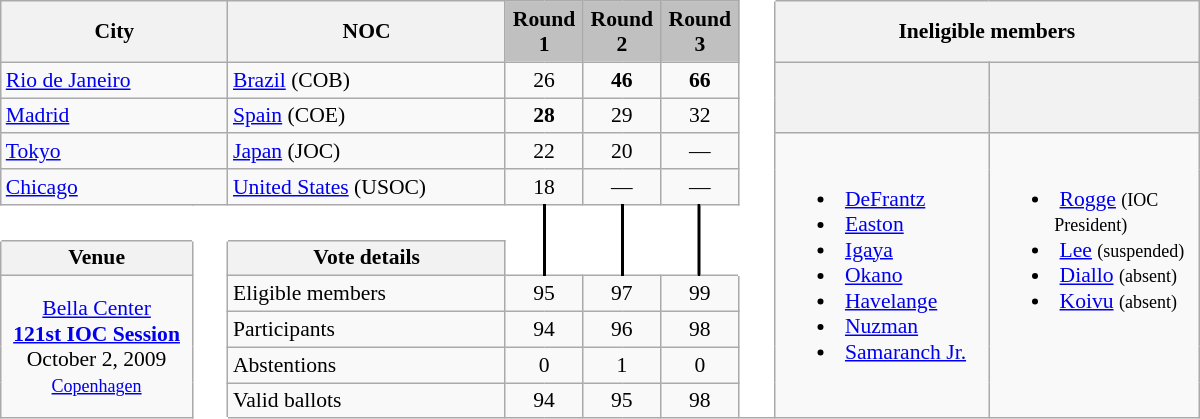<table class="wikitable" width="800px" style="margin:1em auto; font-size: 90%; text-align: center; background: transparent">
<tr>
<th width="120px" colspan="2">City</th>
<th width="230px">NOC</th>
<th width="40px" style="background: silver" colspan="2">Round 1</th>
<th width="40px" style="background: silver" colspan="2">Round 2</th>
<th width="40px" style="background: silver" colspan="2">Round 3</th>
<td width="25px" style="border-top: 1px solid transparent; border-right: none; border-bottom: none; border-left: none"></td>
<th width="300px" colspan="2">Ineligible members</th>
</tr>
<tr>
<td style="background: #f9f9f9; text-align: left" colspan="2"><a href='#'>Rio de Janeiro</a></td>
<td style="background: #f9f9f9; text-align: left"> <a href='#'>Brazil</a> (COB)</td>
<td style="background: #f9f9f9" colspan="2">26</td>
<td style="background: #f9f9f9" colspan="2"><strong>46</strong></td>
<td style="background: #f9f9f9" colspan="2"><strong>66</strong></td>
<td style="border: none"></td>
<th rowspan="2"></th>
<th rowspan="2"></th>
</tr>
<tr>
<td style="background: #f9f9f9; text-align: left" colspan="2"><a href='#'>Madrid</a></td>
<td style="background: #f9f9f9; text-align: left"> <a href='#'>Spain</a> (COE)</td>
<td style="background: #f9f9f9" colspan="2"><strong>28</strong></td>
<td style="background: #f9f9f9" colspan="2">29</td>
<td style="background: #f9f9f9" colspan="2">32</td>
</tr>
<tr>
<td style="background: #f9f9f9; text-align: left" colspan="2"><a href='#'>Tokyo</a></td>
<td style="background: #f9f9f9; text-align: left"> <a href='#'>Japan</a> (JOC)</td>
<td style="background: #f9f9f9" colspan="2">22</td>
<td style="background: #f9f9f9" colspan="2">20</td>
<td style="background: #f9f9f9" colspan="2">—</td>
<td style="border: none"></td>
<td style="background: #f9f9f9; text-align: left" width="150px" rowspan="8" valign="top"><br><ul><li> <a href='#'>DeFrantz</a></li><li> <a href='#'>Easton</a></li><li> <a href='#'>Igaya</a></li><li> <a href='#'>Okano</a></li><li> <a href='#'>Havelange</a></li><li> <a href='#'>Nuzman</a></li><li> <a href='#'>Samaranch Jr.</a></li></ul></td>
<td style="background: #f9f9f9; text-align: left" width="150px" rowspan="8" valign="top"><br><ul><li> <a href='#'>Rogge</a> <small>(IOC President)</small></li><li> <a href='#'>Lee</a> <small>(suspended)</small></li><li> <a href='#'>Diallo</a> <small>(absent)</small></li><li> <a href='#'>Koivu</a> <small>(absent)</small></li></ul></td>
</tr>
<tr>
<td style="background: #f9f9f9; text-align: left" colspan="2"><a href='#'>Chicago</a></td>
<td style="background: #f9f9f9; text-align: left"> <a href='#'>United States</a> (USOC)</td>
<td style="background: #f9f9f9" colspan="2">18</td>
<td style="background: #f9f9f9" colspan="2">—</td>
<td style="background: #f9f9f9" colspan="2">—</td>
</tr>
<tr>
<td style="border-top: none; border-right: none; border-bottom: none; border-left: 1px solid transparent"></td>
<td width="25px" style="border: 1px solid transparent"></td>
<td style="border: none"> </td>
<td width="20px" style="border-top: none; border-right: 2px solid black; border-bottom: none; border-left: none"></td>
<td width="20px" style="border: none"></td>
<td width="20px" style="border-top: none; border-right: 2px solid black; border-bottom: none; border-left: none"></td>
<td width="20px" style="border: none"></td>
<td width="20px" style="border-top: none; border-right: 2px solid black; border-bottom: none; border-left: none"></td>
<td width="20px" style="border-top: none; border-right: 1px solid transparent; border-bottom: none; border-left: none"></td>
</tr>
<tr>
<th width="150px">Venue</th>
<td style="border-top: none; border-right: none; border-bottom: none; border-left: 1px solid transparent"></td>
<th>Vote details</th>
<td style="border-top: none; border-right: 2px solid black; border-bottom: none; border-left: none"></td>
<td style="border: none"></td>
<td style="border-top: none; border-right: 2px solid black; border-bottom: none; border-left: none"></td>
<td style="border: none"></td>
<td style="border-top: none; border-right: 2px solid black; border-bottom: none; border-left: none"></td>
<td style="border-top: none; border-right: 1px solid transparent; border-bottom: none; border-left: none"></td>
</tr>
<tr>
<td style="background: #f9f9f9" width="150px" rowspan="4"><a href='#'>Bella Center</a><br><strong><a href='#'>121st IOC Session</a></strong><br>October 2, 2009<br><small> <a href='#'>Copenhagen</a></small></td>
<td style="border-top: none; border-right: none; border-bottom: none; border-left: 1px solid transparent"></td>
<td style="background: #f9f9f9; text-align: left">Eligible members</td>
<td style="background: #f9f9f9" colspan="2">95</td>
<td style="background: #f9f9f9" colspan="2">97</td>
<td style="background: #f9f9f9" colspan="2">99</td>
</tr>
<tr>
<td style="border-top: none; border-right: none; border-bottom: none; border-left: 1px solid transparent"></td>
<td style="background: #f9f9f9; text-align: left">Participants</td>
<td style="background: #f9f9f9" colspan="2">94</td>
<td style="background: #f9f9f9" colspan="2">96</td>
<td style="background: #f9f9f9" colspan="2">98</td>
</tr>
<tr>
<td style="border-top: none; border-right: none; border-bottom: none; border-left: 1px solid transparent"></td>
<td style="background: #f9f9f9; text-align: left">Abstentions</td>
<td style="background: #f9f9f9" colspan="2">0</td>
<td style="background: #f9f9f9" colspan="2">1</td>
<td style="background: #f9f9f9" colspan="2">0</td>
</tr>
<tr>
<td style="border-top: none; border-right: none; border-bottom: 1px solid transparent; border-left: 1px solid transparent"></td>
<td style="background: #f9f9f9; text-align: left">Valid ballots</td>
<td style="background: #f9f9f9" colspan="2">94</td>
<td style="background: #f9f9f9" colspan="2">95</td>
<td style="background: #f9f9f9" colspan="2">98</td>
</tr>
</table>
